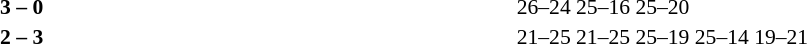<table width=100% cellspacing=1>
<tr>
<th width=20%></th>
<th width=12%></th>
<th width=20%></th>
<th width=33%></th>
<td></td>
</tr>
<tr style=font-size:90%>
<td align=right><strong></strong></td>
<td align=center><strong>3 – 0</strong></td>
<td></td>
<td>26–24 25–16 25–20</td>
<td></td>
</tr>
<tr style=font-size:90%>
<td align=right></td>
<td align=center><strong>2 – 3</strong></td>
<td><strong></strong></td>
<td>21–25 21–25 25–19 25–14 19–21</td>
</tr>
</table>
